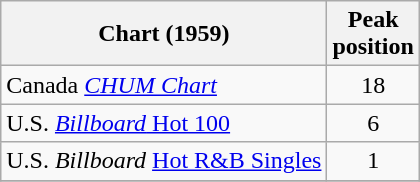<table class="wikitable sortable">
<tr>
<th>Chart (1959)</th>
<th>Peak<br>position</th>
</tr>
<tr>
<td>Canada <em><a href='#'>CHUM Chart</a></em> </td>
<td align="center">18</td>
</tr>
<tr>
<td>U.S. <a href='#'><em>Billboard</em> Hot 100</a></td>
<td align="center">6</td>
</tr>
<tr>
<td>U.S. <em>Billboard</em> <a href='#'>Hot R&B Singles</a></td>
<td align="center">1</td>
</tr>
<tr>
</tr>
</table>
